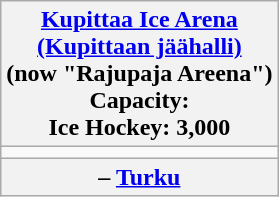<table class="wikitable" style="text-align:center;">
<tr>
<th><a href='#'>Kupittaa Ice Arena<br>(Kupittaan jäähalli)</a><br>(now "Rajupaja Areena")<br>Capacity:<br>Ice Hockey: 3,000</th>
</tr>
<tr>
<td></td>
</tr>
<tr>
<th> – <a href='#'>Turku</a></th>
</tr>
</table>
